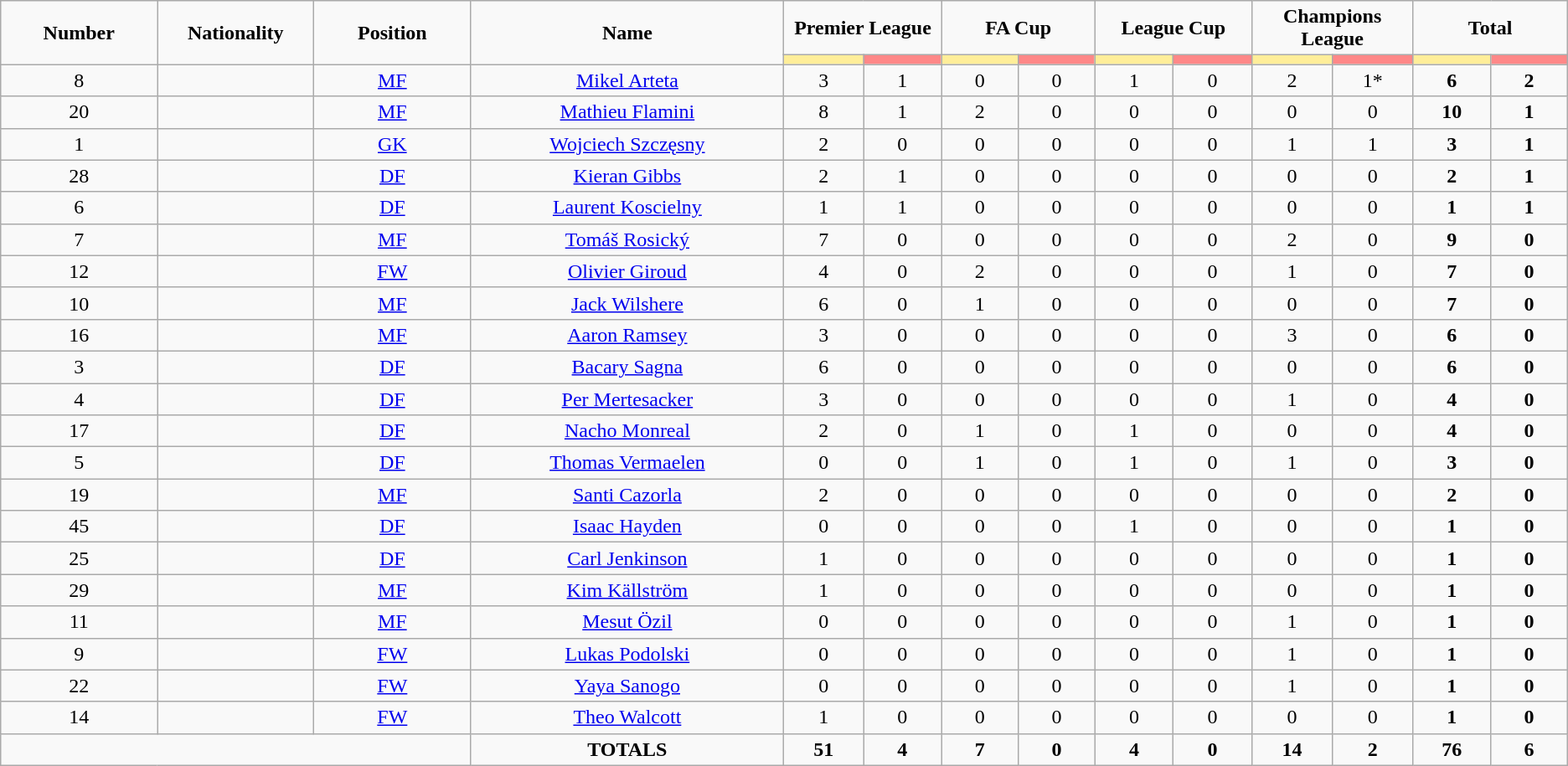<table class="wikitable" style="text-align:center;">
<tr style="text-align:center;">
<td rowspan="2"  style="width:10%; "><strong>Number</strong></td>
<td rowspan="2"  style="width:10%; "><strong>Nationality</strong></td>
<td rowspan="2"  style="width:10%; "><strong>Position</strong></td>
<td rowspan="2"  style="width:20%; "><strong>Name</strong></td>
<td colspan="2"><strong>Premier League</strong></td>
<td colspan="2"><strong>FA Cup</strong></td>
<td colspan="2"><strong>League Cup</strong></td>
<td colspan="2"><strong>Champions League</strong></td>
<td colspan="2"><strong>Total</strong></td>
</tr>
<tr>
<th style="width:60px; background:#fe9;"></th>
<th style="width:60px; background:#ff8888;"></th>
<th style="width:60px; background:#fe9;"></th>
<th style="width:60px; background:#ff8888;"></th>
<th style="width:60px; background:#fe9;"></th>
<th style="width:60px; background:#ff8888;"></th>
<th style="width:60px; background:#fe9;"></th>
<th style="width:60px; background:#ff8888;"></th>
<th style="width:60px; background:#fe9;"></th>
<th style="width:60px; background:#ff8888;"></th>
</tr>
<tr>
<td>8</td>
<td></td>
<td><a href='#'>MF</a></td>
<td><a href='#'>Mikel Arteta</a></td>
<td>3</td>
<td>1</td>
<td>0</td>
<td>0</td>
<td>1</td>
<td>0</td>
<td>2</td>
<td>1*</td>
<td><strong>6</strong></td>
<td><strong>2</strong></td>
</tr>
<tr>
<td>20</td>
<td></td>
<td><a href='#'>MF</a></td>
<td><a href='#'>Mathieu Flamini</a></td>
<td>8</td>
<td>1</td>
<td>2</td>
<td>0</td>
<td>0</td>
<td>0</td>
<td>0</td>
<td>0</td>
<td><strong>10</strong></td>
<td><strong>1</strong></td>
</tr>
<tr>
<td>1</td>
<td></td>
<td><a href='#'>GK</a></td>
<td><a href='#'>Wojciech Szczęsny</a></td>
<td>2</td>
<td>0</td>
<td>0</td>
<td>0</td>
<td>0</td>
<td>0</td>
<td>1</td>
<td>1</td>
<td><strong>3</strong></td>
<td><strong>1</strong></td>
</tr>
<tr>
<td>28</td>
<td></td>
<td><a href='#'>DF</a></td>
<td><a href='#'>Kieran Gibbs</a></td>
<td>2</td>
<td>1</td>
<td>0</td>
<td>0</td>
<td>0</td>
<td>0</td>
<td>0</td>
<td>0</td>
<td><strong>2</strong></td>
<td><strong>1</strong></td>
</tr>
<tr>
<td>6</td>
<td></td>
<td><a href='#'>DF</a></td>
<td><a href='#'>Laurent Koscielny</a></td>
<td>1</td>
<td>1</td>
<td>0</td>
<td>0</td>
<td>0</td>
<td>0</td>
<td>0</td>
<td>0</td>
<td><strong>1</strong></td>
<td><strong>1</strong></td>
</tr>
<tr>
<td>7</td>
<td></td>
<td><a href='#'>MF</a></td>
<td><a href='#'>Tomáš Rosický</a></td>
<td>7</td>
<td>0</td>
<td>0</td>
<td>0</td>
<td>0</td>
<td>0</td>
<td>2</td>
<td>0</td>
<td><strong>9</strong></td>
<td><strong>0</strong></td>
</tr>
<tr>
<td>12</td>
<td></td>
<td><a href='#'>FW</a></td>
<td><a href='#'>Olivier Giroud</a></td>
<td>4</td>
<td>0</td>
<td>2</td>
<td>0</td>
<td>0</td>
<td>0</td>
<td>1</td>
<td>0</td>
<td><strong>7</strong></td>
<td><strong>0</strong></td>
</tr>
<tr>
<td>10</td>
<td></td>
<td><a href='#'>MF</a></td>
<td><a href='#'>Jack Wilshere</a></td>
<td>6</td>
<td>0</td>
<td>1</td>
<td>0</td>
<td>0</td>
<td>0</td>
<td>0</td>
<td>0</td>
<td><strong>7</strong></td>
<td><strong>0</strong></td>
</tr>
<tr>
<td>16</td>
<td></td>
<td><a href='#'>MF</a></td>
<td><a href='#'>Aaron Ramsey</a></td>
<td>3</td>
<td>0</td>
<td>0</td>
<td>0</td>
<td>0</td>
<td>0</td>
<td>3</td>
<td>0</td>
<td><strong>6</strong></td>
<td><strong>0</strong></td>
</tr>
<tr>
<td>3</td>
<td></td>
<td><a href='#'>DF</a></td>
<td><a href='#'>Bacary Sagna</a></td>
<td>6</td>
<td>0</td>
<td>0</td>
<td>0</td>
<td>0</td>
<td>0</td>
<td>0</td>
<td>0</td>
<td><strong>6</strong></td>
<td><strong>0</strong></td>
</tr>
<tr>
<td>4</td>
<td></td>
<td><a href='#'>DF</a></td>
<td><a href='#'>Per Mertesacker</a></td>
<td>3</td>
<td>0</td>
<td>0</td>
<td>0</td>
<td>0</td>
<td>0</td>
<td>1</td>
<td>0</td>
<td><strong>4</strong></td>
<td><strong>0</strong></td>
</tr>
<tr>
<td>17</td>
<td></td>
<td><a href='#'>DF</a></td>
<td><a href='#'>Nacho Monreal</a></td>
<td>2</td>
<td>0</td>
<td>1</td>
<td>0</td>
<td>1</td>
<td>0</td>
<td>0</td>
<td>0</td>
<td><strong>4</strong></td>
<td><strong>0</strong></td>
</tr>
<tr>
<td>5</td>
<td></td>
<td><a href='#'>DF</a></td>
<td><a href='#'>Thomas Vermaelen</a></td>
<td>0</td>
<td>0</td>
<td>1</td>
<td>0</td>
<td>1</td>
<td>0</td>
<td>1</td>
<td>0</td>
<td><strong>3</strong></td>
<td><strong>0</strong></td>
</tr>
<tr>
<td>19</td>
<td></td>
<td><a href='#'>MF</a></td>
<td><a href='#'>Santi Cazorla</a></td>
<td>2</td>
<td>0</td>
<td>0</td>
<td>0</td>
<td>0</td>
<td>0</td>
<td>0</td>
<td>0</td>
<td><strong>2</strong></td>
<td><strong>0</strong></td>
</tr>
<tr>
<td>45</td>
<td></td>
<td><a href='#'>DF</a></td>
<td><a href='#'>Isaac Hayden</a></td>
<td>0</td>
<td>0</td>
<td>0</td>
<td>0</td>
<td>1</td>
<td>0</td>
<td>0</td>
<td>0</td>
<td><strong>1</strong></td>
<td><strong>0</strong></td>
</tr>
<tr>
<td>25</td>
<td></td>
<td><a href='#'>DF</a></td>
<td><a href='#'>Carl Jenkinson</a></td>
<td>1</td>
<td>0</td>
<td>0</td>
<td>0</td>
<td>0</td>
<td>0</td>
<td>0</td>
<td>0</td>
<td><strong>1</strong></td>
<td><strong>0</strong></td>
</tr>
<tr>
<td>29</td>
<td></td>
<td><a href='#'>MF</a></td>
<td><a href='#'>Kim Källström</a></td>
<td>1</td>
<td>0</td>
<td>0</td>
<td>0</td>
<td>0</td>
<td>0</td>
<td>0</td>
<td>0</td>
<td><strong>1</strong></td>
<td><strong>0</strong></td>
</tr>
<tr>
<td>11</td>
<td></td>
<td><a href='#'>MF</a></td>
<td><a href='#'>Mesut Özil</a></td>
<td>0</td>
<td>0</td>
<td>0</td>
<td>0</td>
<td>0</td>
<td>0</td>
<td>1</td>
<td>0</td>
<td><strong>1</strong></td>
<td><strong>0</strong></td>
</tr>
<tr>
<td>9</td>
<td></td>
<td><a href='#'>FW</a></td>
<td><a href='#'>Lukas Podolski</a></td>
<td>0</td>
<td>0</td>
<td>0</td>
<td>0</td>
<td>0</td>
<td>0</td>
<td>1</td>
<td>0</td>
<td><strong>1</strong></td>
<td><strong>0</strong></td>
</tr>
<tr>
<td>22</td>
<td></td>
<td><a href='#'>FW</a></td>
<td><a href='#'>Yaya Sanogo</a></td>
<td>0</td>
<td>0</td>
<td>0</td>
<td>0</td>
<td>0</td>
<td>0</td>
<td>1</td>
<td>0</td>
<td><strong>1</strong></td>
<td><strong>0</strong></td>
</tr>
<tr>
<td>14</td>
<td></td>
<td><a href='#'>FW</a></td>
<td><a href='#'>Theo Walcott</a></td>
<td>1</td>
<td>0</td>
<td>0</td>
<td>0</td>
<td>0</td>
<td>0</td>
<td>0</td>
<td>0</td>
<td><strong>1</strong></td>
<td><strong>0</strong></td>
</tr>
<tr>
<td colspan="3"></td>
<td><strong>TOTALS</strong></td>
<td><strong>51</strong></td>
<td><strong>4</strong></td>
<td><strong>7</strong></td>
<td><strong>0</strong></td>
<td><strong>4</strong></td>
<td><strong>0</strong></td>
<td><strong>14</strong></td>
<td><strong>2</strong></td>
<td><strong>76</strong></td>
<td><strong>6</strong></td>
</tr>
</table>
